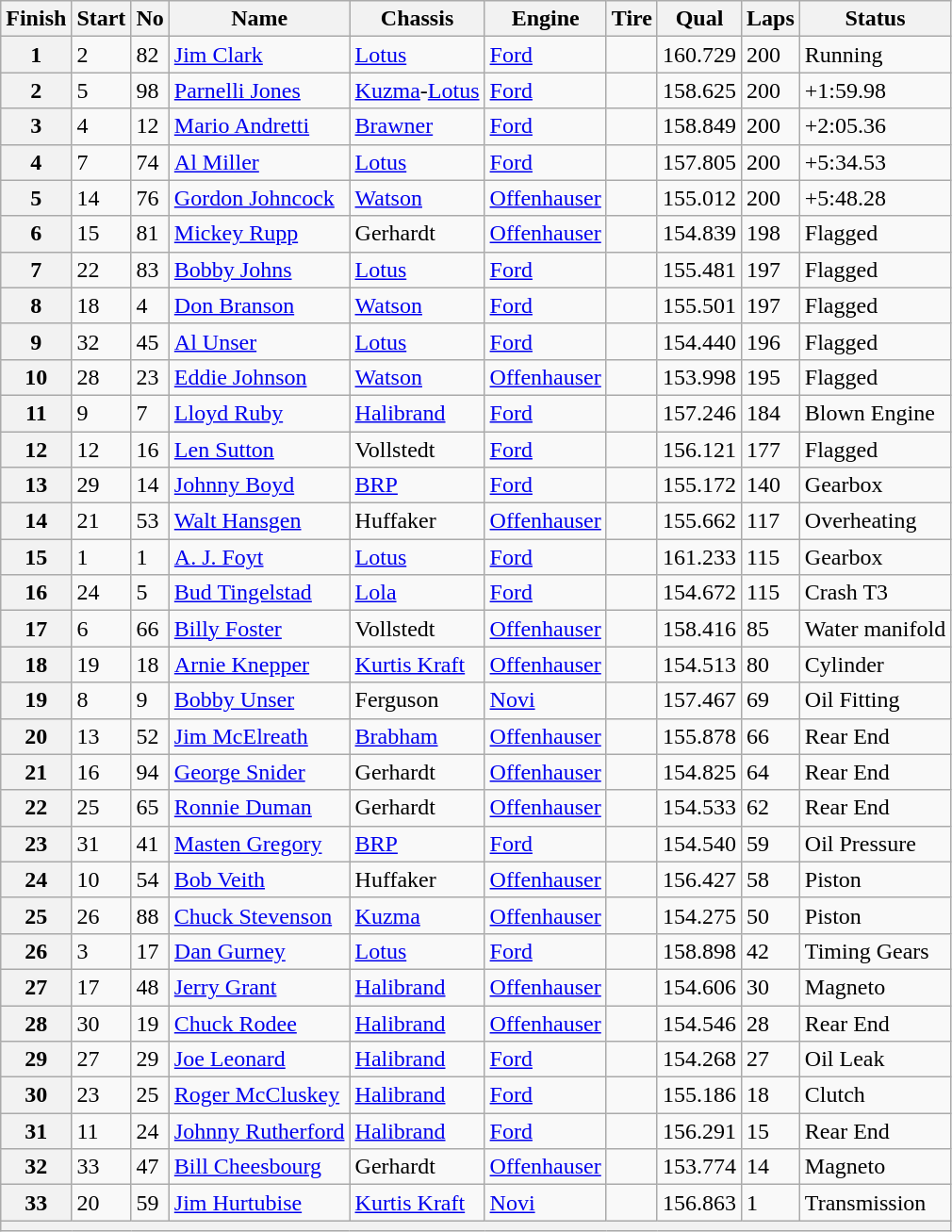<table class="wikitable">
<tr>
<th>Finish</th>
<th>Start</th>
<th>No</th>
<th>Name</th>
<th>Chassis</th>
<th>Engine</th>
<th>Tire</th>
<th>Qual</th>
<th>Laps</th>
<th>Status</th>
</tr>
<tr>
<th>1</th>
<td>2</td>
<td>82</td>
<td> <a href='#'>Jim Clark</a></td>
<td><a href='#'>Lotus</a></td>
<td><a href='#'>Ford</a></td>
<td align=center></td>
<td>160.729</td>
<td>200</td>
<td>Running</td>
</tr>
<tr>
<th>2</th>
<td>5</td>
<td>98</td>
<td> <a href='#'>Parnelli Jones</a> <strong></strong></td>
<td><a href='#'>Kuzma</a>-<a href='#'>Lotus</a></td>
<td><a href='#'>Ford</a></td>
<td align=center></td>
<td>158.625</td>
<td>200</td>
<td>+1:59.98</td>
</tr>
<tr>
<th>3</th>
<td>4</td>
<td>12</td>
<td> <a href='#'>Mario Andretti</a> <strong></strong></td>
<td><a href='#'>Brawner</a></td>
<td><a href='#'>Ford</a></td>
<td align=center></td>
<td>158.849</td>
<td>200</td>
<td>+2:05.36</td>
</tr>
<tr>
<th>4</th>
<td>7</td>
<td>74</td>
<td> <a href='#'>Al Miller</a></td>
<td><a href='#'>Lotus</a></td>
<td><a href='#'>Ford</a></td>
<td align=center></td>
<td>157.805</td>
<td>200</td>
<td>+5:34.53</td>
</tr>
<tr>
<th>5</th>
<td>14</td>
<td>76</td>
<td> <a href='#'>Gordon Johncock</a> <strong></strong></td>
<td><a href='#'>Watson</a></td>
<td><a href='#'>Offenhauser</a></td>
<td align=center></td>
<td>155.012</td>
<td>200</td>
<td>+5:48.28</td>
</tr>
<tr>
<th>6</th>
<td>15</td>
<td>81</td>
<td> <a href='#'>Mickey Rupp</a> <strong></strong></td>
<td>Gerhardt</td>
<td><a href='#'>Offenhauser</a></td>
<td align=center></td>
<td>154.839</td>
<td>198</td>
<td>Flagged</td>
</tr>
<tr>
<th>7</th>
<td>22</td>
<td>83</td>
<td> <a href='#'>Bobby Johns</a> <strong></strong></td>
<td><a href='#'>Lotus</a></td>
<td><a href='#'>Ford</a></td>
<td align=center></td>
<td>155.481</td>
<td>197</td>
<td>Flagged</td>
</tr>
<tr>
<th>8</th>
<td>18</td>
<td>4</td>
<td> <a href='#'>Don Branson</a></td>
<td><a href='#'>Watson</a></td>
<td><a href='#'>Ford</a></td>
<td align=center></td>
<td>155.501</td>
<td>197</td>
<td>Flagged</td>
</tr>
<tr>
<th>9</th>
<td>32</td>
<td>45</td>
<td> <a href='#'>Al Unser</a> <strong></strong></td>
<td><a href='#'>Lotus</a></td>
<td><a href='#'>Ford</a></td>
<td align=center></td>
<td>154.440</td>
<td>196</td>
<td>Flagged</td>
</tr>
<tr>
<th>10</th>
<td>28</td>
<td>23</td>
<td> <a href='#'>Eddie Johnson</a></td>
<td><a href='#'>Watson</a></td>
<td><a href='#'>Offenhauser</a></td>
<td align=center></td>
<td>153.998</td>
<td>195</td>
<td>Flagged</td>
</tr>
<tr>
<th>11</th>
<td>9</td>
<td>7</td>
<td> <a href='#'>Lloyd Ruby</a></td>
<td><a href='#'>Halibrand</a></td>
<td><a href='#'>Ford</a></td>
<td align=center></td>
<td>157.246</td>
<td>184</td>
<td>Blown Engine</td>
</tr>
<tr>
<th>12</th>
<td>12</td>
<td>16</td>
<td> <a href='#'>Len Sutton</a></td>
<td>Vollstedt</td>
<td><a href='#'>Ford</a></td>
<td align=center></td>
<td>156.121</td>
<td>177</td>
<td>Flagged</td>
</tr>
<tr>
<th>13</th>
<td>29</td>
<td>14</td>
<td> <a href='#'>Johnny Boyd</a></td>
<td><a href='#'>BRP</a></td>
<td><a href='#'>Ford</a></td>
<td align=center></td>
<td>155.172</td>
<td>140</td>
<td>Gearbox</td>
</tr>
<tr>
<th>14</th>
<td>21</td>
<td>53</td>
<td> <a href='#'>Walt Hansgen</a></td>
<td>Huffaker</td>
<td><a href='#'>Offenhauser</a></td>
<td align=center></td>
<td>155.662</td>
<td>117</td>
<td>Overheating</td>
</tr>
<tr>
<th>15</th>
<td>1</td>
<td>1</td>
<td> <a href='#'>A. J. Foyt</a> <strong></strong></td>
<td><a href='#'>Lotus</a></td>
<td><a href='#'>Ford</a></td>
<td align=center></td>
<td>161.233</td>
<td>115</td>
<td>Gearbox</td>
</tr>
<tr>
<th>16</th>
<td>24</td>
<td>5</td>
<td> <a href='#'>Bud Tingelstad</a></td>
<td><a href='#'>Lola</a></td>
<td><a href='#'>Ford</a></td>
<td align=center></td>
<td>154.672</td>
<td>115</td>
<td>Crash T3</td>
</tr>
<tr>
<th>17</th>
<td>6</td>
<td>66</td>
<td> <a href='#'>Billy Foster</a> <strong></strong></td>
<td>Vollstedt</td>
<td><a href='#'>Offenhauser</a></td>
<td align=center></td>
<td>158.416</td>
<td>85</td>
<td>Water manifold</td>
</tr>
<tr>
<th>18</th>
<td>19</td>
<td>18</td>
<td> <a href='#'>Arnie Knepper</a> <strong></strong></td>
<td><a href='#'>Kurtis Kraft</a></td>
<td><a href='#'>Offenhauser</a></td>
<td align=center></td>
<td>154.513</td>
<td>80</td>
<td>Cylinder</td>
</tr>
<tr>
<th>19</th>
<td>8</td>
<td>9</td>
<td> <a href='#'>Bobby Unser</a></td>
<td>Ferguson</td>
<td><a href='#'>Novi</a></td>
<td align=center></td>
<td>157.467</td>
<td>69</td>
<td>Oil Fitting</td>
</tr>
<tr>
<th>20</th>
<td>13</td>
<td>52</td>
<td> <a href='#'>Jim McElreath</a></td>
<td><a href='#'>Brabham</a></td>
<td><a href='#'>Offenhauser</a></td>
<td align=center></td>
<td>155.878</td>
<td>66</td>
<td>Rear End</td>
</tr>
<tr>
<th>21</th>
<td>16</td>
<td>94</td>
<td> <a href='#'>George Snider</a> <strong></strong></td>
<td>Gerhardt</td>
<td><a href='#'>Offenhauser</a></td>
<td align=center></td>
<td>154.825</td>
<td>64</td>
<td>Rear End</td>
</tr>
<tr>
<th>22</th>
<td>25</td>
<td>65</td>
<td> <a href='#'>Ronnie Duman</a></td>
<td>Gerhardt</td>
<td><a href='#'>Offenhauser</a></td>
<td align=center></td>
<td>154.533</td>
<td>62</td>
<td>Rear End</td>
</tr>
<tr>
<th>23</th>
<td>31</td>
<td>41</td>
<td> <a href='#'>Masten Gregory</a> <strong></strong></td>
<td><a href='#'>BRP</a></td>
<td><a href='#'>Ford</a></td>
<td align=center></td>
<td>154.540</td>
<td>59</td>
<td>Oil Pressure</td>
</tr>
<tr>
<th>24</th>
<td>10</td>
<td>54</td>
<td> <a href='#'>Bob Veith</a></td>
<td>Huffaker</td>
<td><a href='#'>Offenhauser</a></td>
<td align=center></td>
<td>156.427</td>
<td>58</td>
<td>Piston</td>
</tr>
<tr>
<th>25</th>
<td>26</td>
<td>88</td>
<td> <a href='#'>Chuck Stevenson</a></td>
<td><a href='#'>Kuzma</a></td>
<td><a href='#'>Offenhauser</a></td>
<td align=center></td>
<td>154.275</td>
<td>50</td>
<td>Piston</td>
</tr>
<tr>
<th>26</th>
<td>3</td>
<td>17</td>
<td> <a href='#'>Dan Gurney</a></td>
<td><a href='#'>Lotus</a></td>
<td><a href='#'>Ford</a></td>
<td align=center></td>
<td>158.898</td>
<td>42</td>
<td>Timing Gears</td>
</tr>
<tr>
<th>27</th>
<td>17</td>
<td>48</td>
<td> <a href='#'>Jerry Grant</a> <strong></strong></td>
<td><a href='#'>Halibrand</a></td>
<td><a href='#'>Offenhauser</a></td>
<td align=center></td>
<td>154.606</td>
<td>30</td>
<td>Magneto</td>
</tr>
<tr>
<th>28</th>
<td>30</td>
<td>19</td>
<td> <a href='#'>Chuck Rodee</a></td>
<td><a href='#'>Halibrand</a></td>
<td><a href='#'>Offenhauser</a></td>
<td align=center></td>
<td>154.546</td>
<td>28</td>
<td>Rear End</td>
</tr>
<tr>
<th>29</th>
<td>27</td>
<td>29</td>
<td> <a href='#'>Joe Leonard</a> <strong></strong></td>
<td><a href='#'>Halibrand</a></td>
<td><a href='#'>Ford</a></td>
<td align=center></td>
<td>154.268</td>
<td>27</td>
<td>Oil Leak</td>
</tr>
<tr>
<th>30</th>
<td>23</td>
<td>25</td>
<td> <a href='#'>Roger McCluskey</a></td>
<td><a href='#'>Halibrand</a></td>
<td><a href='#'>Ford</a></td>
<td align=center></td>
<td>155.186</td>
<td>18</td>
<td>Clutch</td>
</tr>
<tr>
<th>31</th>
<td>11</td>
<td>24</td>
<td> <a href='#'>Johnny Rutherford</a></td>
<td><a href='#'>Halibrand</a></td>
<td><a href='#'>Ford</a></td>
<td align=center></td>
<td>156.291</td>
<td>15</td>
<td>Rear End</td>
</tr>
<tr>
<th>32</th>
<td>33</td>
<td>47</td>
<td> <a href='#'>Bill Cheesbourg</a></td>
<td>Gerhardt</td>
<td><a href='#'>Offenhauser</a></td>
<td align=center></td>
<td>153.774</td>
<td>14</td>
<td>Magneto</td>
</tr>
<tr>
<th>33</th>
<td>20</td>
<td>59</td>
<td> <a href='#'>Jim Hurtubise</a></td>
<td><a href='#'>Kurtis Kraft</a></td>
<td><a href='#'>Novi</a></td>
<td align=center></td>
<td>156.863</td>
<td>1</td>
<td>Transmission</td>
</tr>
<tr>
<th colspan="11"></th>
</tr>
</table>
